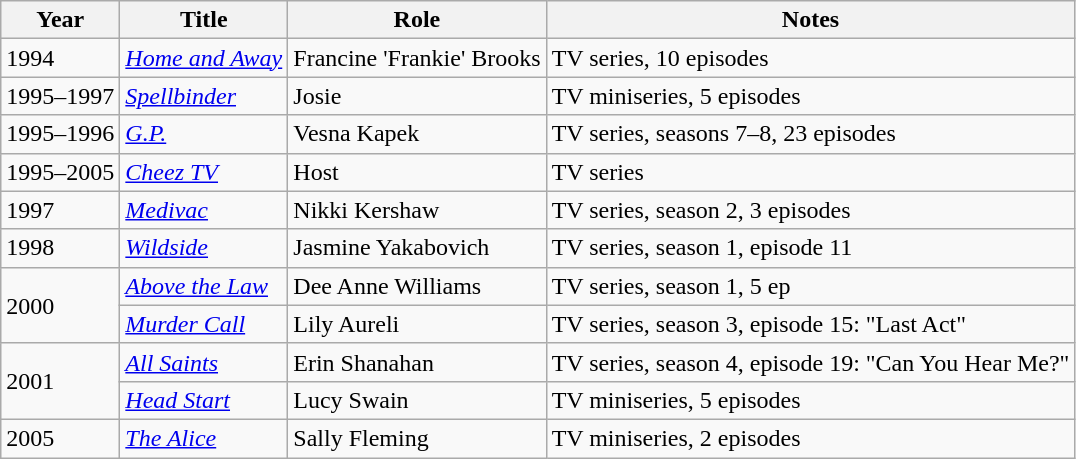<table class="wikitable sortable">
<tr>
<th>Year</th>
<th>Title</th>
<th>Role</th>
<th>Notes</th>
</tr>
<tr>
<td>1994</td>
<td><em><a href='#'>Home and Away</a></em></td>
<td>Francine 'Frankie' Brooks</td>
<td>TV series, 10 episodes</td>
</tr>
<tr>
<td>1995–1997</td>
<td><em><a href='#'>Spellbinder</a></em></td>
<td>Josie</td>
<td>TV miniseries, 5 episodes</td>
</tr>
<tr>
<td>1995–1996</td>
<td><em><a href='#'>G.P.</a></em></td>
<td>Vesna Kapek</td>
<td>TV series, seasons 7–8, 23 episodes</td>
</tr>
<tr>
<td>1995–2005</td>
<td><em><a href='#'>Cheez TV</a></em></td>
<td>Host</td>
<td>TV series</td>
</tr>
<tr>
<td>1997</td>
<td><em><a href='#'>Medivac</a></em></td>
<td>Nikki Kershaw</td>
<td>TV series, season 2, 3 episodes</td>
</tr>
<tr>
<td>1998</td>
<td><em><a href='#'>Wildside</a></em></td>
<td>Jasmine Yakabovich</td>
<td>TV series, season 1, episode 11</td>
</tr>
<tr>
<td rowspan="2">2000</td>
<td><em><a href='#'>Above the Law</a></em></td>
<td>Dee Anne Williams</td>
<td>TV series, season 1, 5 ep</td>
</tr>
<tr>
<td><em><a href='#'>Murder Call</a></em></td>
<td>Lily Aureli</td>
<td>TV series, season 3, episode 15: "Last Act"</td>
</tr>
<tr>
<td rowspan="2">2001</td>
<td><em><a href='#'>All Saints</a></em></td>
<td>Erin Shanahan</td>
<td>TV series, season 4, episode 19: "Can You Hear Me?"</td>
</tr>
<tr>
<td><em><a href='#'>Head Start</a></em></td>
<td>Lucy Swain</td>
<td>TV miniseries, 5 episodes</td>
</tr>
<tr>
<td>2005</td>
<td><em><a href='#'>The Alice</a></em></td>
<td>Sally Fleming</td>
<td>TV miniseries, 2 episodes</td>
</tr>
</table>
